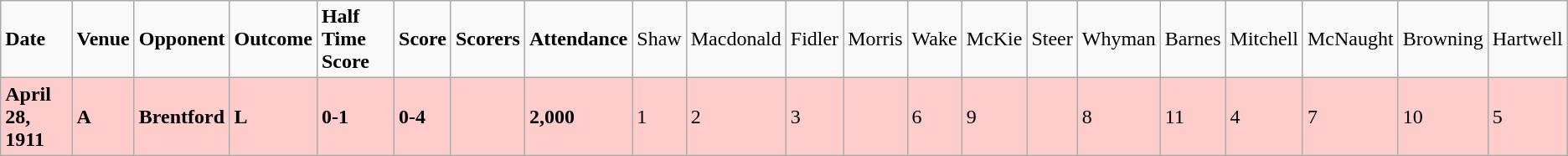<table class="wikitable">
<tr>
<td><strong>Date</strong></td>
<td><strong>Venue</strong></td>
<td><strong>Opponent</strong></td>
<td><strong>Outcome</strong></td>
<td><strong>Half Time Score</strong></td>
<td><strong>Score</strong></td>
<td><strong>Scorers</strong></td>
<td><strong>Attendance</strong></td>
<td>Shaw</td>
<td>Macdonald</td>
<td>Fidler</td>
<td>Morris</td>
<td>Wake</td>
<td>McKie</td>
<td>Steer</td>
<td>Whyman</td>
<td>Barnes</td>
<td>Mitchell</td>
<td>McNaught</td>
<td>Browning</td>
<td>Hartwell</td>
</tr>
<tr bgcolor="#FFCCCC">
<td><strong>April 28, 1911</strong></td>
<td><strong>A</strong></td>
<td><strong>Brentford</strong></td>
<td><strong>L</strong></td>
<td><strong>0-1</strong></td>
<td><strong>0-4</strong></td>
<td></td>
<td><strong>2,000</strong></td>
<td>1</td>
<td>2</td>
<td>3</td>
<td></td>
<td>6</td>
<td>9</td>
<td></td>
<td>8</td>
<td>11</td>
<td>4</td>
<td>7</td>
<td>10</td>
<td>5</td>
</tr>
</table>
